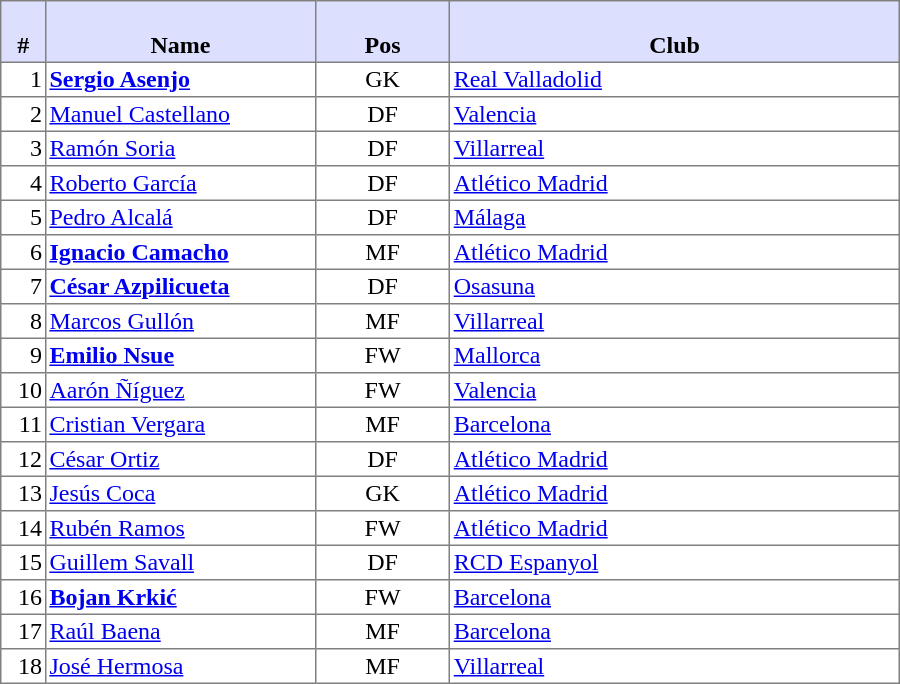<table style=border-collapse:collapse border=1 cellspacing=0 cellpadding=2 width=600>
<tr>
<th bgcolor="#DDDFFF" width="5%"><br> # </th>
<th bgcolor="#DDDFFF" width="30%"><br>Name</th>
<th bgcolor="#DDDFFF" width="15%"><br>Pos</th>
<th bgcolor="#DDDFFF" width="50%"><br>Club</th>
</tr>
<tr>
<td align=right>1</td>
<td><strong><a href='#'>Sergio Asenjo</a></strong></td>
<td align=center>GK</td>
<td><a href='#'>Real Valladolid</a> </td>
</tr>
<tr>
<td align=right>2</td>
<td><a href='#'>Manuel Castellano</a></td>
<td align=center>DF</td>
<td><a href='#'>Valencia</a> </td>
</tr>
<tr>
<td align=right>3</td>
<td><a href='#'>Ramón Soria</a></td>
<td align=center>DF</td>
<td><a href='#'>Villarreal</a> </td>
</tr>
<tr>
<td align=right>4</td>
<td><a href='#'>Roberto García</a></td>
<td align=center>DF</td>
<td><a href='#'>Atlético Madrid</a> </td>
</tr>
<tr>
<td align=right>5</td>
<td><a href='#'>Pedro Alcalá</a></td>
<td align=center>DF</td>
<td><a href='#'>Málaga</a> </td>
</tr>
<tr>
<td align=right>6</td>
<td><strong><a href='#'>Ignacio Camacho</a></strong></td>
<td align=center>MF</td>
<td><a href='#'>Atlético Madrid</a> </td>
</tr>
<tr>
<td align=right>7</td>
<td><strong><a href='#'>César Azpilicueta</a></strong></td>
<td align=center>DF</td>
<td><a href='#'>Osasuna</a> </td>
</tr>
<tr>
<td align=right>8</td>
<td><a href='#'>Marcos Gullón</a></td>
<td align=center>MF</td>
<td><a href='#'>Villarreal</a> </td>
</tr>
<tr>
<td align=right>9</td>
<td><strong><a href='#'>Emilio Nsue</a></strong></td>
<td align=center>FW</td>
<td><a href='#'>Mallorca</a> </td>
</tr>
<tr>
<td align=right>10</td>
<td><a href='#'>Aarón Ñíguez</a></td>
<td align=center>FW</td>
<td><a href='#'>Valencia</a> </td>
</tr>
<tr>
<td align=right>11</td>
<td><a href='#'>Cristian Vergara</a></td>
<td align=center>MF</td>
<td><a href='#'>Barcelona</a> </td>
</tr>
<tr>
<td align=right>12</td>
<td><a href='#'>César Ortiz</a></td>
<td align=center>DF</td>
<td><a href='#'>Atlético Madrid</a> </td>
</tr>
<tr>
<td align=right>13</td>
<td><a href='#'>Jesús Coca</a></td>
<td align=center>GK</td>
<td><a href='#'>Atlético Madrid</a> </td>
</tr>
<tr>
<td align=right>14</td>
<td><a href='#'>Rubén Ramos</a></td>
<td align=center>FW</td>
<td><a href='#'>Atlético Madrid</a> </td>
</tr>
<tr>
<td align=right>15</td>
<td><a href='#'>Guillem Savall</a></td>
<td align=center>DF</td>
<td><a href='#'>RCD Espanyol</a> </td>
</tr>
<tr>
<td align=right>16</td>
<td><strong><a href='#'>Bojan Krkić</a></strong></td>
<td align=center>FW</td>
<td><a href='#'>Barcelona</a> </td>
</tr>
<tr>
<td align=right>17</td>
<td><a href='#'>Raúl Baena</a></td>
<td align=center>MF</td>
<td><a href='#'>Barcelona</a> </td>
</tr>
<tr>
<td align=right>18</td>
<td><a href='#'>José Hermosa</a></td>
<td align=center>MF</td>
<td><a href='#'>Villarreal</a> </td>
</tr>
</table>
